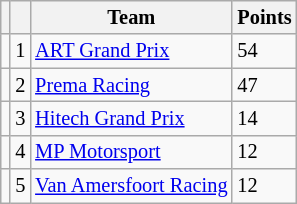<table class="wikitable" style="font-size: 85%;">
<tr>
<th></th>
<th></th>
<th>Team</th>
<th>Points</th>
</tr>
<tr>
<td align="left"></td>
<td align="center">1</td>
<td> <a href='#'>ART Grand Prix</a></td>
<td>54</td>
</tr>
<tr>
<td align="left"></td>
<td align="center">2</td>
<td> <a href='#'>Prema Racing</a></td>
<td>47</td>
</tr>
<tr>
<td align="left"></td>
<td align="center">3</td>
<td> <a href='#'>Hitech Grand Prix</a></td>
<td>14</td>
</tr>
<tr>
<td align="left"></td>
<td align="center">4</td>
<td> <a href='#'>MP Motorsport</a></td>
<td>12</td>
</tr>
<tr>
<td align="left"></td>
<td align="center">5</td>
<td> <a href='#'>Van Amersfoort Racing</a></td>
<td>12</td>
</tr>
</table>
